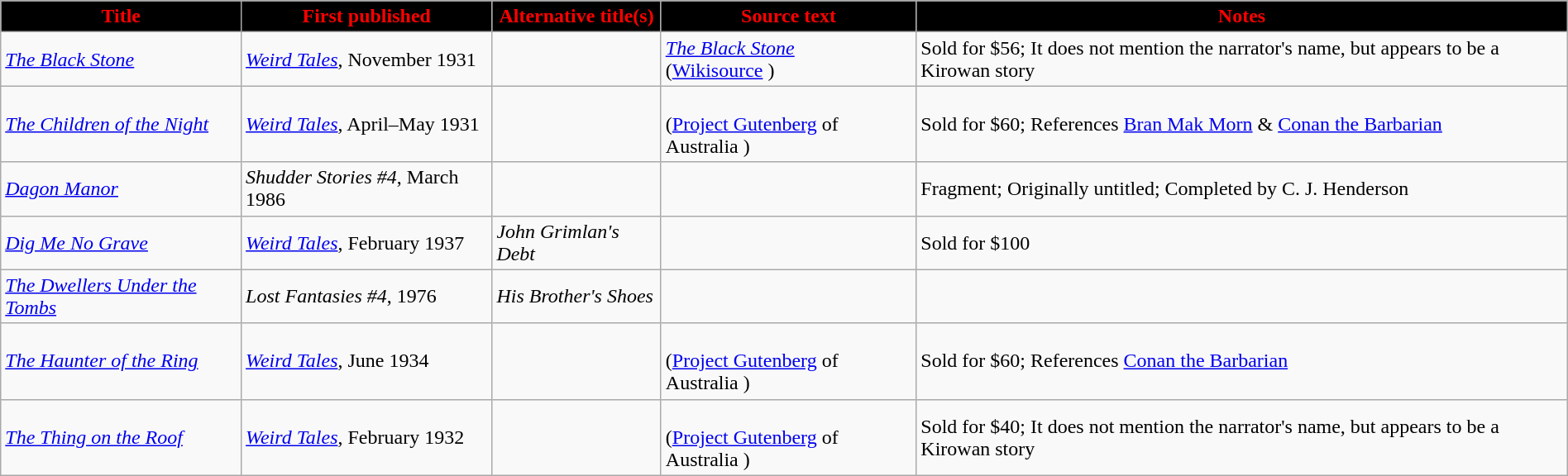<table class="wikitable" width="100%">
<tr>
<th style="background:black; color:red">Title</th>
<th style="background:black; color:red">First published</th>
<th style="background:black; color:red">Alternative title(s)</th>
<th style="background:black; color:red">Source text</th>
<th style="background:black; color:red">Notes</th>
</tr>
<tr>
<td><em><a href='#'>The Black Stone</a></em></td>
<td><em><a href='#'>Weird Tales</a></em>, November 1931</td>
<td></td>
<td><em><a href='#'>The Black Stone</a></em><br>(<a href='#'>Wikisource</a> )</td>
<td>Sold for $56; It does not mention the narrator's name, but appears to be a Kirowan story</td>
</tr>
<tr>
<td><em><a href='#'>The Children of the Night</a></em></td>
<td><em><a href='#'>Weird Tales</a></em>, April–May 1931</td>
<td></td>
<td><em></em><br>(<a href='#'>Project Gutenberg</a> of Australia )</td>
<td>Sold for $60; References <a href='#'>Bran Mak Morn</a> & <a href='#'>Conan the Barbarian</a></td>
</tr>
<tr>
<td><em><a href='#'>Dagon Manor</a></em></td>
<td><em>Shudder Stories #4</em>, March 1986</td>
<td></td>
<td></td>
<td>Fragment; Originally untitled; Completed by C. J. Henderson</td>
</tr>
<tr>
<td><em><a href='#'>Dig Me No Grave</a></em></td>
<td><em><a href='#'>Weird Tales</a></em>, February 1937</td>
<td><em>John Grimlan's Debt</em></td>
<td></td>
<td>Sold for $100</td>
</tr>
<tr>
<td><em><a href='#'>The Dwellers Under the Tombs</a></em></td>
<td><em>Lost Fantasies #4</em>, 1976</td>
<td><em>His Brother's Shoes</em></td>
<td></td>
<td></td>
</tr>
<tr>
<td><em><a href='#'>The Haunter of the Ring</a></em></td>
<td><em><a href='#'>Weird Tales</a></em>, June 1934</td>
<td></td>
<td><em></em><br>(<a href='#'>Project Gutenberg</a> of Australia )</td>
<td>Sold for $60; References <a href='#'>Conan the Barbarian</a></td>
</tr>
<tr>
<td><em><a href='#'>The Thing on the Roof</a></em></td>
<td><em><a href='#'>Weird Tales</a></em>, February 1932</td>
<td></td>
<td><em></em><br>(<a href='#'>Project Gutenberg</a> of Australia )</td>
<td>Sold for $40; It does not mention the narrator's name, but appears to be a Kirowan story</td>
</tr>
</table>
